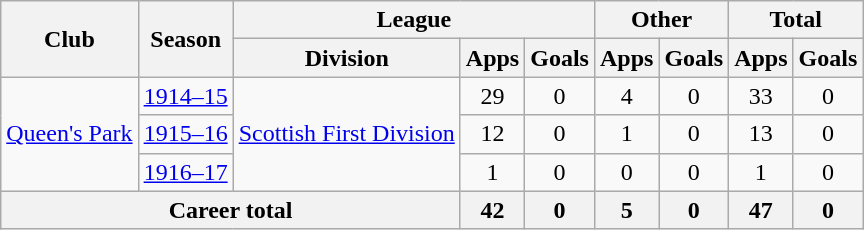<table class="wikitable" style="text-align: center;">
<tr>
<th rowspan="2">Club</th>
<th rowspan="2">Season</th>
<th colspan="3">League</th>
<th colspan="2">Other</th>
<th colspan="2">Total</th>
</tr>
<tr>
<th>Division</th>
<th>Apps</th>
<th>Goals</th>
<th>Apps</th>
<th>Goals</th>
<th>Apps</th>
<th>Goals</th>
</tr>
<tr>
<td rowspan="3"><a href='#'>Queen's Park</a></td>
<td><a href='#'>1914–15</a></td>
<td rowspan="3"><a href='#'>Scottish First Division</a></td>
<td>29</td>
<td>0</td>
<td>4</td>
<td>0</td>
<td>33</td>
<td>0</td>
</tr>
<tr>
<td><a href='#'>1915–16</a></td>
<td>12</td>
<td>0</td>
<td>1</td>
<td>0</td>
<td>13</td>
<td>0</td>
</tr>
<tr>
<td><a href='#'>1916–17</a></td>
<td>1</td>
<td>0</td>
<td>0</td>
<td>0</td>
<td>1</td>
<td>0</td>
</tr>
<tr>
<th colspan="3">Career total</th>
<th>42</th>
<th>0</th>
<th>5</th>
<th>0</th>
<th>47</th>
<th>0</th>
</tr>
</table>
